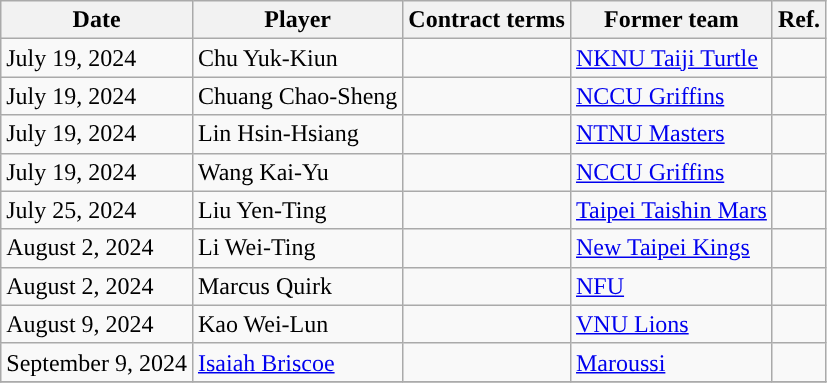<table class="wikitable">
<tr>
<th>Date</th>
<th>Player</th>
<th>Contract terms</th>
<th>Former team</th>
<th>Ref.</th>
</tr>
<tr>
<td>July 19, 2024</td>
<td>Chu Yuk-Kiun</td>
<td></td>
<td><a href='#'>NKNU Taiji Turtle</a></td>
<td></td>
</tr>
<tr>
<td>July 19, 2024</td>
<td>Chuang Chao-Sheng</td>
<td></td>
<td><a href='#'>NCCU Griffins</a></td>
<td></td>
</tr>
<tr>
<td>July 19, 2024</td>
<td>Lin Hsin-Hsiang</td>
<td></td>
<td><a href='#'>NTNU Masters</a></td>
<td></td>
</tr>
<tr>
<td>July 19, 2024</td>
<td>Wang Kai-Yu</td>
<td></td>
<td><a href='#'>NCCU Griffins</a></td>
<td></td>
</tr>
<tr>
<td>July 25, 2024</td>
<td>Liu Yen-Ting</td>
<td></td>
<td><a href='#'>Taipei Taishin Mars</a></td>
<td></td>
</tr>
<tr>
<td>August 2, 2024</td>
<td>Li Wei-Ting</td>
<td></td>
<td><a href='#'>New Taipei Kings</a></td>
<td></td>
</tr>
<tr>
<td>August 2, 2024</td>
<td>Marcus Quirk</td>
<td></td>
<td><a href='#'>NFU</a></td>
<td></td>
</tr>
<tr>
<td>August 9, 2024</td>
<td>Kao Wei-Lun</td>
<td></td>
<td><a href='#'>VNU Lions</a></td>
<td></td>
</tr>
<tr>
<td>September 9, 2024</td>
<td><a href='#'>Isaiah Briscoe</a></td>
<td></td>
<td><a href='#'>Maroussi</a></td>
<td></td>
</tr>
<tr>
</tr>
</table>
